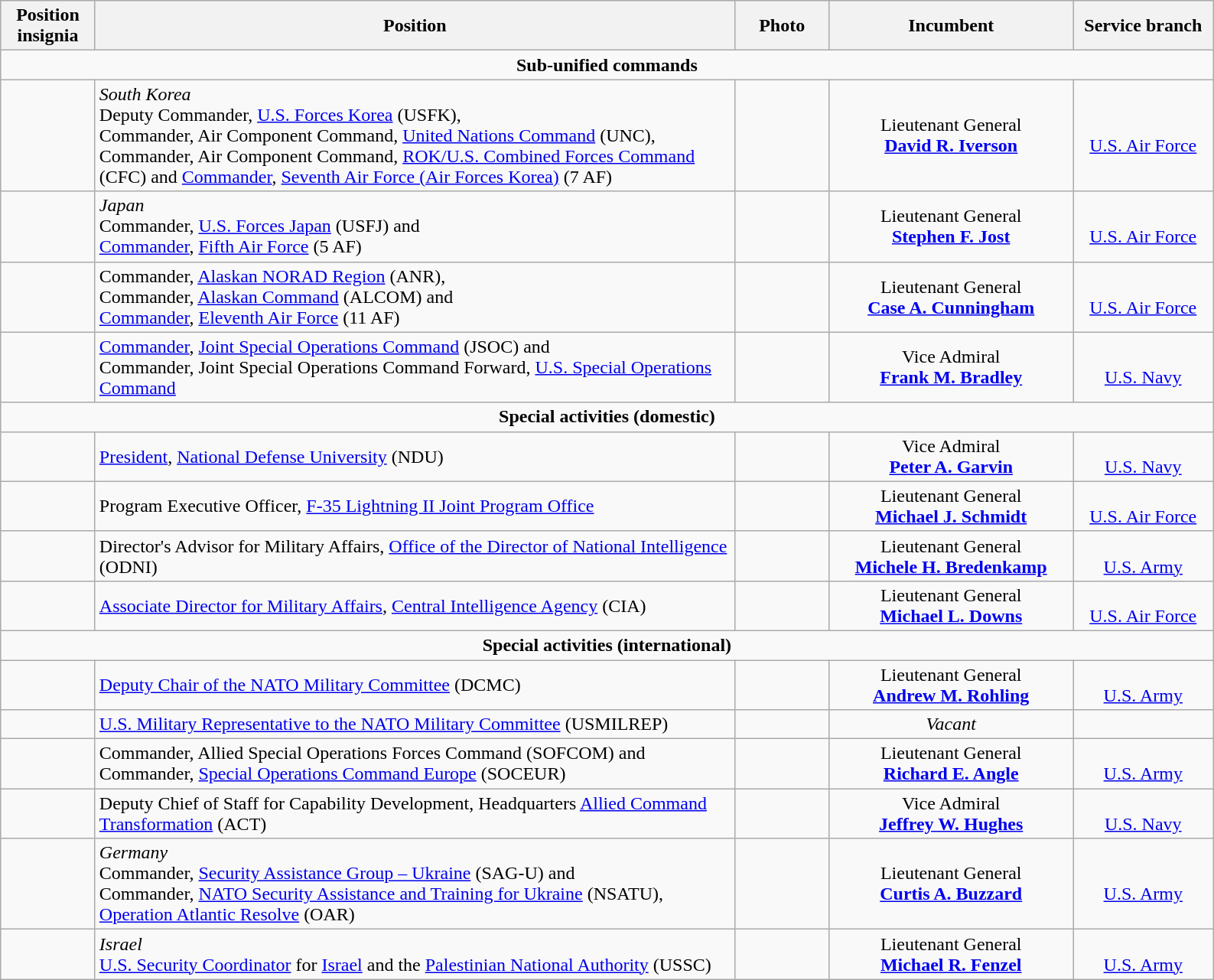<table class="wikitable">
<tr>
<th width="75" style="text-align:center">Position insignia</th>
<th width="550" style="text-align:center">Position</th>
<th width="75" style="text-align:center">Photo</th>
<th width="205" style="text-align:center">Incumbent</th>
<th width="115" style="text-align:center">Service branch</th>
</tr>
<tr>
<td colspan="5" style="text-align:center"><strong>Sub-unified commands</strong></td>
</tr>
<tr>
<td> </td>
<td><em>South Korea</em><br>Deputy Commander, <a href='#'>U.S. Forces Korea</a> (USFK),<br>Commander, Air Component Command, <a href='#'>United Nations Command</a> (UNC),<br>Commander, Air Component Command, <a href='#'>ROK/U.S. Combined Forces Command</a> (CFC) and <a href='#'>Commander</a>, <a href='#'>Seventh Air Force (Air Forces Korea)</a> (7 AF)</td>
<td></td>
<td style="text-align:center">Lieutenant General<br><strong><a href='#'>David R. Iverson</a></strong></td>
<td style="text-align:center"><br><a href='#'>U.S. Air Force</a></td>
</tr>
<tr>
<td> </td>
<td><em>Japan</em><br>Commander, <a href='#'>U.S. Forces Japan</a> (USFJ) and<br><a href='#'>Commander</a>, <a href='#'>Fifth Air Force</a> (5 AF)</td>
<td></td>
<td style="text-align:center">Lieutenant General<br><strong><a href='#'>Stephen F. Jost</a></strong></td>
<td style="text-align:center"><br><a href='#'>U.S. Air Force</a></td>
</tr>
<tr>
<td>  </td>
<td>Commander, <a href='#'>Alaskan NORAD Region</a> (ANR),<br>Commander, <a href='#'>Alaskan Command</a> (ALCOM) and<br><a href='#'>Commander</a>, <a href='#'>Eleventh Air Force</a> (11 AF)</td>
<td></td>
<td style="text-align:center">Lieutenant General<br><strong><a href='#'>Case A. Cunningham</a></strong></td>
<td style="text-align:center"><br><a href='#'>U.S. Air Force</a></td>
</tr>
<tr>
<td></td>
<td><a href='#'>Commander</a>, <a href='#'>Joint Special Operations Command</a> (JSOC) and<br>Commander, Joint Special Operations Command Forward, <a href='#'>U.S. Special Operations Command</a></td>
<td></td>
<td style="text-align:center">Vice Admiral<br><strong><a href='#'>Frank M. Bradley</a></strong></td>
<td style="text-align:center"><br><a href='#'>U.S. Navy</a></td>
</tr>
<tr>
<td colspan="5" style="text-align:center"><strong>Special activities (domestic)</strong></td>
</tr>
<tr>
<td></td>
<td><a href='#'>President</a>, <a href='#'>National Defense University</a> (NDU)</td>
<td></td>
<td style="text-align:center">Vice Admiral<br><strong><a href='#'>Peter A. Garvin</a></strong></td>
<td style="text-align:center"><br><a href='#'>U.S. Navy</a></td>
</tr>
<tr>
<td></td>
<td>Program Executive Officer, <a href='#'>F-35 Lightning II Joint Program Office</a></td>
<td></td>
<td style="text-align:center">Lieutenant General<br><strong><a href='#'>Michael J. Schmidt</a></strong></td>
<td style="text-align:center"><br><a href='#'>U.S. Air Force</a></td>
</tr>
<tr>
<td></td>
<td>Director's Advisor for Military Affairs, <a href='#'>Office of the Director of National Intelligence</a> (ODNI)</td>
<td></td>
<td style="text-align:center">Lieutenant General<br><strong><a href='#'>Michele H. Bredenkamp</a></strong></td>
<td style="text-align:center"><br><a href='#'>U.S. Army</a></td>
</tr>
<tr>
<td></td>
<td><a href='#'>Associate Director for Military Affairs</a>, <a href='#'>Central Intelligence Agency</a> (CIA)</td>
<td></td>
<td style="text-align:center">Lieutenant General<br><strong><a href='#'>Michael L. Downs</a></strong></td>
<td style="text-align:center"><br><a href='#'>U.S. Air Force</a></td>
</tr>
<tr>
<td colspan="5" style="text-align:center"><strong>Special activities (international)</strong></td>
</tr>
<tr>
<td></td>
<td><a href='#'>Deputy Chair of the NATO Military Committee</a> (DCMC)</td>
<td></td>
<td style="text-align:center">Lieutenant General<br><strong><a href='#'>Andrew M. Rohling</a></strong></td>
<td style="text-align:center"><br><a href='#'>U.S. Army</a></td>
</tr>
<tr>
<td></td>
<td><a href='#'>U.S. Military Representative to the NATO Military Committee</a> (USMILREP)</td>
<td></td>
<td style="text-align:center"><em>Vacant</em></td>
<td style="text-align:center"></td>
</tr>
<tr>
<td> </td>
<td>Commander, Allied Special Operations Forces Command (SOFCOM) and<br>Commander, <a href='#'>Special Operations Command Europe</a> (SOCEUR)</td>
<td></td>
<td style="text-align:center">Lieutenant General<br><strong><a href='#'>Richard E. Angle</a></strong></td>
<td style="text-align:center"><br><a href='#'>U.S. Army</a></td>
</tr>
<tr>
<td></td>
<td>Deputy Chief of Staff for Capability Development, Headquarters <a href='#'>Allied Command Transformation</a> (ACT)</td>
<td></td>
<td style="text-align:center">Vice Admiral<br><strong><a href='#'>Jeffrey W. Hughes</a></strong></td>
<td style="text-align:center"><br><a href='#'>U.S. Navy</a></td>
</tr>
<tr>
<td></td>
<td><em>Germany</em><br>Commander, <a href='#'>Security Assistance Group – Ukraine</a> (SAG-U) and<br>Commander, <a href='#'>NATO Security Assistance and Training for Ukraine</a> (NSATU), <a href='#'>Operation Atlantic Resolve</a> (OAR)</td>
<td></td>
<td style="text-align:center">Lieutenant General<br><strong><a href='#'>Curtis A. Buzzard</a></strong></td>
<td style="text-align:center"><br><a href='#'>U.S. Army</a></td>
</tr>
<tr>
<td></td>
<td><em>Israel</em><br><a href='#'>U.S. Security Coordinator</a> for <a href='#'>Israel</a> and the <a href='#'>Palestinian National Authority</a> (USSC)</td>
<td></td>
<td style="text-align:center">Lieutenant General<br><strong><a href='#'>Michael R. Fenzel</a></strong></td>
<td style="text-align:center"><br><a href='#'>U.S. Army</a></td>
</tr>
</table>
